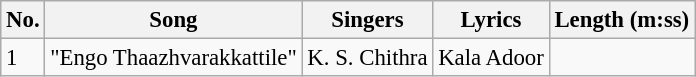<table class="wikitable" style="font-size:95%;">
<tr>
<th>No.</th>
<th>Song</th>
<th>Singers</th>
<th>Lyrics</th>
<th>Length (m:ss)</th>
</tr>
<tr>
<td>1</td>
<td>"Engo Thaazhvarakkattile"</td>
<td>K. S. Chithra</td>
<td>Kala Adoor</td>
<td></td>
</tr>
</table>
